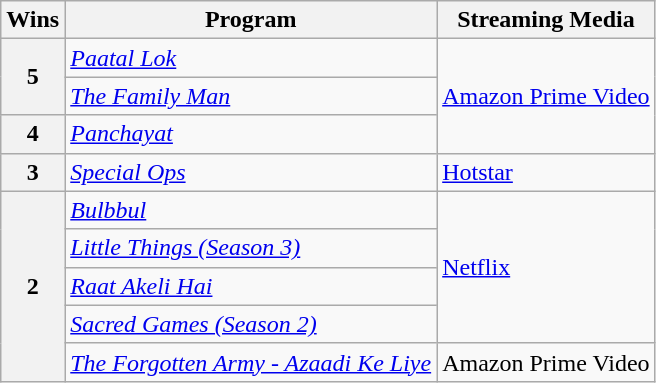<table class="wikitable" style="display:inline-table;">
<tr>
<th>Wins</th>
<th>Program</th>
<th>Streaming Media</th>
</tr>
<tr>
<th rowspan="2">5</th>
<td><em><a href='#'>Paatal Lok</a></em></td>
<td rowspan="3"><a href='#'>Amazon Prime Video</a></td>
</tr>
<tr>
<td><a href='#'><em>The Family Man</em></a></td>
</tr>
<tr>
<th>4</th>
<td><a href='#'><em>Panchayat</em></a></td>
</tr>
<tr>
<th>3</th>
<td><a href='#'><em>Special Ops</em></a></td>
<td><a href='#'>Hotstar</a></td>
</tr>
<tr>
<th rowspan="5">2</th>
<td><em><a href='#'>Bulbbul</a></em></td>
<td rowspan="4"><a href='#'>Netflix</a></td>
</tr>
<tr>
<td><a href='#'><em>Little Things (Season 3)</em></a></td>
</tr>
<tr>
<td><em><a href='#'>Raat Akeli Hai</a></em></td>
</tr>
<tr>
<td><a href='#'><em>Sacred Games (Season 2)</em></a></td>
</tr>
<tr>
<td><em><a href='#'>The Forgotten Army - Azaadi Ke Liye</a></em></td>
<td>Amazon Prime Video</td>
</tr>
</table>
